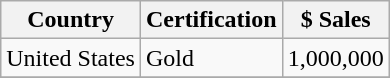<table class="wikitable">
<tr>
<th align="left">Country</th>
<th align="left">Certification</th>
<th align="left">$ Sales</th>
</tr>
<tr>
<td>United States</td>
<td>Gold</td>
<td>1,000,000</td>
</tr>
<tr>
</tr>
</table>
